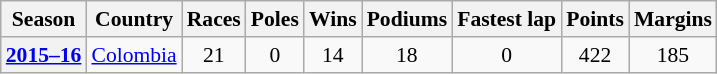<table class="wikitable" style="font-size:90%; text-align:center;">
<tr>
<th>Season</th>
<th>Country</th>
<th>Races</th>
<th>Poles</th>
<th>Wins</th>
<th>Podiums</th>
<th>Fastest lap</th>
<th>Points</th>
<th>Margins</th>
</tr>
<tr>
<th><a href='#'>2015–16</a></th>
<td align=left> <a href='#'>Colombia</a></td>
<td>21</td>
<td>0</td>
<td>14</td>
<td>18</td>
<td>0</td>
<td>422</td>
<td>185</td>
</tr>
</table>
